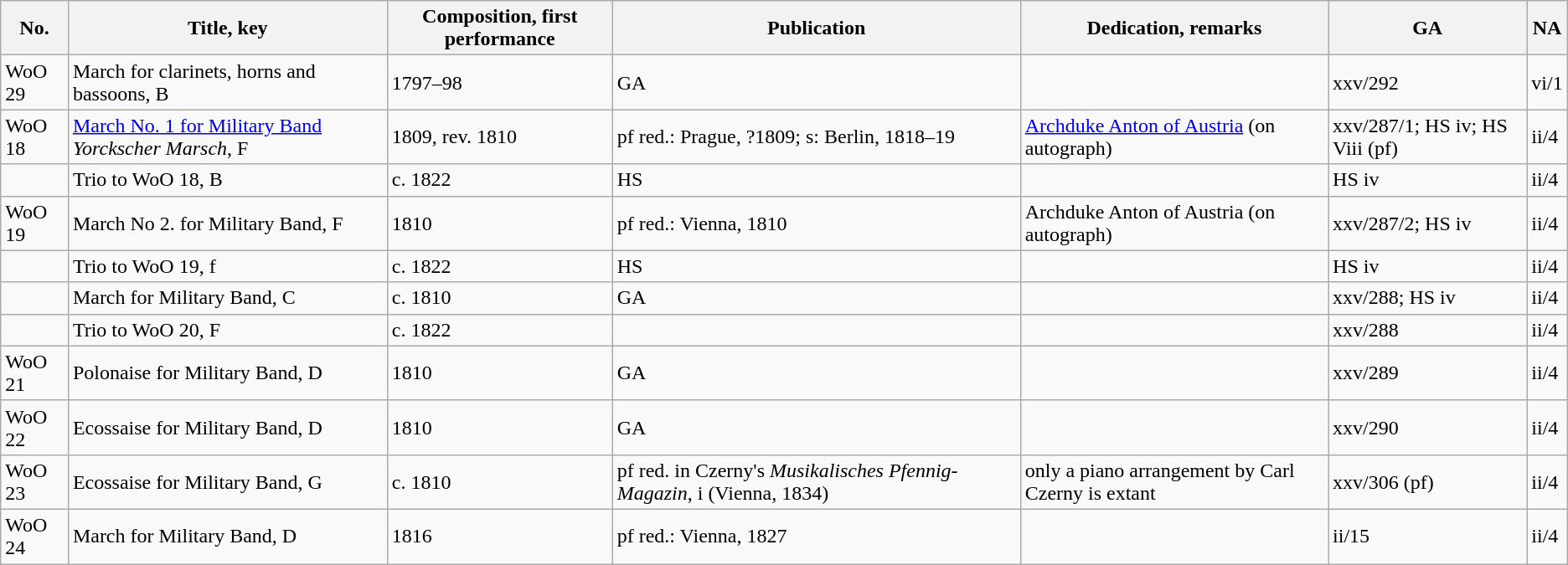<table class="wikitable sortable" style="text-align: left">
<tr>
<th>No.</th>
<th>Title, key</th>
<th>Composition, first performance</th>
<th>Publication</th>
<th>Dedication, remarks</th>
<th class="unsortable">GA</th>
<th class="unsortable">NA</th>
</tr>
<tr>
<td>WoO 29</td>
<td>March for clarinets, horns and bassoons, B</td>
<td data-sort-value="1797">1797–98</td>
<td data-sort-value="1862">GA</td>
<td></td>
<td>xxv/292</td>
<td>vi/1</td>
</tr>
<tr>
<td>WoO 18</td>
<td><a href='#'>March No. 1 for Military Band</a> <em>Yorckscher Marsch</em>, F</td>
<td data-sort-value="1809">1809, rev. 1810</td>
<td data-sort-value="1809">pf red.: Prague, ?1809; s: Berlin, 1818–19</td>
<td><a href='#'>Archduke Anton of Austria</a> (on autograph)</td>
<td>xxv/287/1; HS iv; HS Viii (pf)</td>
<td>ii/4</td>
</tr>
<tr>
<td></td>
<td>Trio to WoO 18, B</td>
<td data-sort-value="1822">c. 1822</td>
<td data-sort-value="1957">HS</td>
<td></td>
<td>HS iv</td>
<td>ii/4</td>
</tr>
<tr>
<td>WoO 19</td>
<td>March No 2. for Military Band, F</td>
<td data-sort-value="1810">1810</td>
<td data-sort-value="1810">pf red.: Vienna, 1810</td>
<td>Archduke Anton of Austria (on autograph)</td>
<td>xxv/287/2; HS iv</td>
<td>ii/4</td>
</tr>
<tr>
<td></td>
<td>Trio to WoO 19, f</td>
<td data-sort-value="1822">c. 1822</td>
<td data-sort-value="1957">HS</td>
<td></td>
<td>HS iv</td>
<td>ii/4</td>
</tr>
<tr>
<td></td>
<td>March for Military Band, C</td>
<td data-sort-value="1810">c. 1810</td>
<td data-sort-value="1862">GA</td>
<td></td>
<td>xxv/288; HS iv</td>
<td>ii/4</td>
</tr>
<tr>
<td></td>
<td>Trio to WoO 20, F</td>
<td data-sort-value="1822">c. 1822</td>
<td></td>
<td></td>
<td>xxv/288</td>
<td>ii/4</td>
</tr>
<tr>
<td>WoO 21</td>
<td>Polonaise for Military Band, D</td>
<td data-sort-value="1810">1810</td>
<td data-sort-value="1862">GA</td>
<td></td>
<td>xxv/289</td>
<td>ii/4</td>
</tr>
<tr>
<td>WoO 22</td>
<td>Ecossaise for Military Band, D</td>
<td data-sort-value="1810">1810</td>
<td data-sort-value="1862">GA</td>
<td></td>
<td>xxv/290</td>
<td>ii/4</td>
</tr>
<tr>
<td>WoO 23</td>
<td>Ecossaise for Military Band, G</td>
<td data-sort-value="1810">c. 1810</td>
<td data-sort-value="1834">pf red. in Czerny's <em>Musikalisches Pfennig-Magazin</em>, i (Vienna, 1834)</td>
<td>only a piano arrangement by Carl Czerny is extant</td>
<td>xxv/306 (pf)</td>
<td>ii/4</td>
</tr>
<tr>
<td>WoO 24</td>
<td>March for Military Band, D</td>
<td data-sort-value="1816">1816</td>
<td data-sort-value="1827">pf red.: Vienna, 1827</td>
<td></td>
<td>ii/15</td>
<td>ii/4</td>
</tr>
</table>
